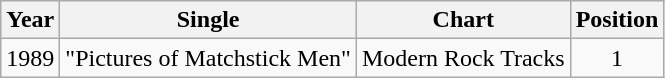<table class="wikitable">
<tr>
<th>Year</th>
<th>Single</th>
<th>Chart</th>
<th>Position</th>
</tr>
<tr>
<td>1989</td>
<td>"Pictures of Matchstick Men"</td>
<td>Modern Rock Tracks</td>
<td style="text-align:center;">1</td>
</tr>
</table>
